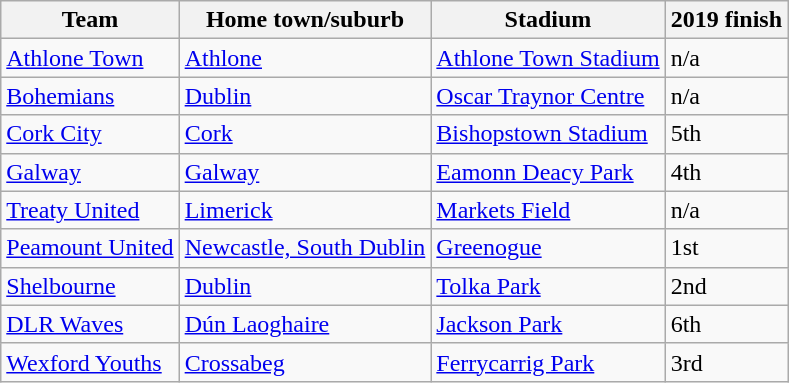<table class="wikitable sortable">
<tr>
<th>Team</th>
<th>Home town/suburb</th>
<th>Stadium</th>
<th>2019 finish</th>
</tr>
<tr>
<td><a href='#'>Athlone Town</a></td>
<td><a href='#'>Athlone</a></td>
<td><a href='#'>Athlone Town Stadium</a></td>
<td>n/a</td>
</tr>
<tr>
<td><a href='#'>Bohemians</a></td>
<td><a href='#'>Dublin</a> </td>
<td><a href='#'>Oscar Traynor Centre</a></td>
<td>n/a</td>
</tr>
<tr>
<td><a href='#'>Cork City</a></td>
<td><a href='#'>Cork</a></td>
<td><a href='#'>Bishopstown Stadium</a></td>
<td>5th</td>
</tr>
<tr>
<td><a href='#'>Galway</a></td>
<td><a href='#'>Galway</a></td>
<td><a href='#'>Eamonn Deacy Park</a></td>
<td>4th</td>
</tr>
<tr>
<td><a href='#'>Treaty United</a></td>
<td><a href='#'>Limerick</a></td>
<td><a href='#'>Markets Field</a></td>
<td>n/a</td>
</tr>
<tr>
<td><a href='#'>Peamount United</a></td>
<td><a href='#'>Newcastle, South Dublin</a></td>
<td><a href='#'>Greenogue</a></td>
<td>1st</td>
</tr>
<tr>
<td><a href='#'>Shelbourne</a></td>
<td><a href='#'>Dublin</a> </td>
<td><a href='#'>Tolka Park</a></td>
<td>2nd</td>
</tr>
<tr>
<td><a href='#'>DLR Waves</a></td>
<td><a href='#'>Dún Laoghaire</a></td>
<td><a href='#'>Jackson Park</a></td>
<td>6th</td>
</tr>
<tr>
<td><a href='#'>Wexford Youths</a></td>
<td><a href='#'>Crossabeg</a></td>
<td><a href='#'>Ferrycarrig Park</a></td>
<td>3rd</td>
</tr>
</table>
